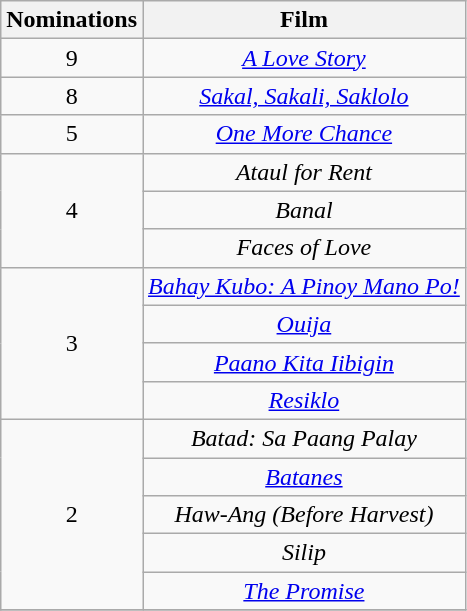<table class="wikitable" style="text-align:center;">
<tr>
<th scope="col" width="55">Nominations</th>
<th scope="col" align="center">Film</th>
</tr>
<tr>
<td style="text-align:center">9</td>
<td><em><a href='#'>A Love Story</a></em></td>
</tr>
<tr>
<td style="text-align:center">8</td>
<td><em><a href='#'>Sakal, Sakali, Saklolo</a></em></td>
</tr>
<tr>
<td style="text-align:center">5</td>
<td><em><a href='#'>One More Chance</a></em></td>
</tr>
<tr>
<td rowspan=3 style="text-align:center">4</td>
<td><em>Ataul for Rent</em></td>
</tr>
<tr>
<td><em>Banal</em></td>
</tr>
<tr>
<td><em>Faces of Love</em></td>
</tr>
<tr>
<td rowspan=4 style="text-align:center">3</td>
<td><em><a href='#'>Bahay Kubo: A Pinoy Mano Po!</a></em></td>
</tr>
<tr>
<td><em><a href='#'>Ouija</a></em></td>
</tr>
<tr>
<td><em><a href='#'>Paano Kita Iibigin</a></em></td>
</tr>
<tr>
<td><em><a href='#'>Resiklo</a></em></td>
</tr>
<tr>
<td rowspan=5 style="text-align:center">2</td>
<td><em>Batad: Sa Paang Palay</em></td>
</tr>
<tr>
<td><em><a href='#'>Batanes</a></em></td>
</tr>
<tr>
<td><em>Haw-Ang (Before Harvest)</em></td>
</tr>
<tr>
<td><em>Silip</em></td>
</tr>
<tr>
<td><em><a href='#'>The Promise</a></em></td>
</tr>
<tr>
</tr>
</table>
